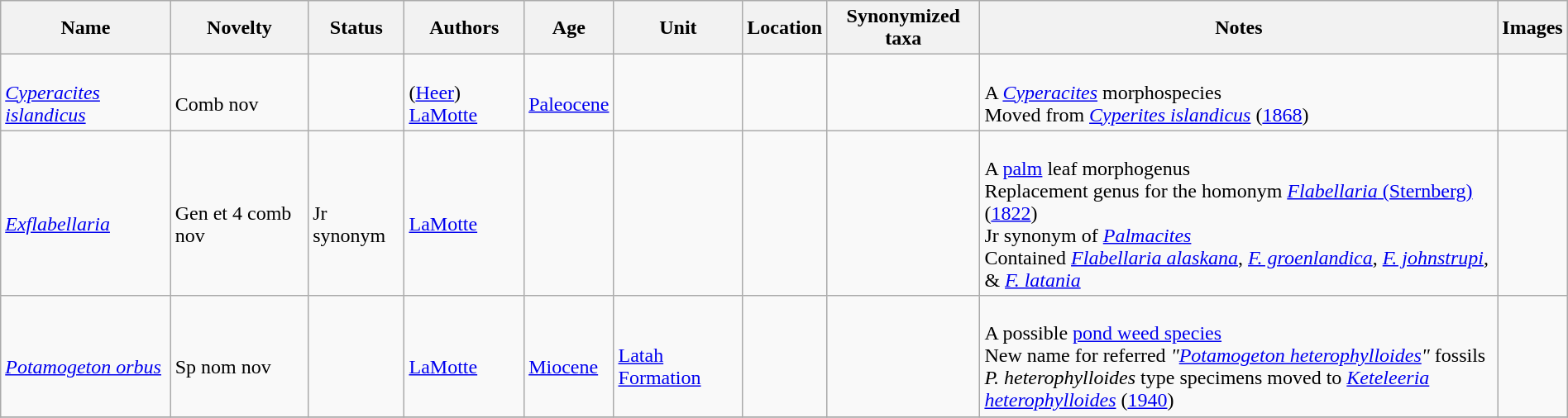<table class="wikitable sortable" align="center" width="100%">
<tr>
<th>Name</th>
<th>Novelty</th>
<th>Status</th>
<th>Authors</th>
<th>Age</th>
<th>Unit</th>
<th>Location</th>
<th>Synonymized taxa</th>
<th>Notes</th>
<th>Images</th>
</tr>
<tr>
<td><br><em><a href='#'>Cyperacites islandicus</a></em></td>
<td><br>Comb nov</td>
<td></td>
<td><br>(<a href='#'>Heer</a>) <a href='#'>LaMotte</a></td>
<td><br><a href='#'>Paleocene</a></td>
<td></td>
<td><br></td>
<td></td>
<td><br>A <em><a href='#'>Cyperacites</a></em> morphospecies<br> Moved from <em><a href='#'>Cyperites islandicus</a></em> (<a href='#'>1868</a>)</td>
<td></td>
</tr>
<tr>
<td><br><em><a href='#'>Exflabellaria</a></em></td>
<td><br>Gen et 4 comb nov</td>
<td><br>Jr synonym</td>
<td><br><a href='#'>LaMotte</a></td>
<td></td>
<td></td>
<td></td>
<td></td>
<td><br>A <a href='#'>palm</a> leaf morphogenus<br>Replacement genus for the homonym <a href='#'><em>Flabellaria</em> (Sternberg)</a> (<a href='#'>1822</a>)<br> Jr synonym of <em><a href='#'>Palmacites</a></em><br> Contained <em><a href='#'>Flabellaria alaskana</a></em>, <em><a href='#'>F. groenlandica</a></em>, <em><a href='#'>F. johnstrupi</a></em>, & <em><a href='#'>F. latania</a></em></td>
<td></td>
</tr>
<tr>
<td><br><em><a href='#'>Potamogeton orbus</a></em></td>
<td><br>Sp nom nov</td>
<td></td>
<td><br><a href='#'>LaMotte</a></td>
<td><br><a href='#'>Miocene</a></td>
<td><br><a href='#'>Latah Formation</a></td>
<td><br><br></td>
<td></td>
<td><br>A possible <a href='#'>pond weed species</a><br> New name for referred <em>"<a href='#'>Potamogeton heterophylloides</a>"</em> fossils<br> <em>P. heterophylloides</em> type specimens moved to <em><a href='#'>Keteleeria heterophylloides</a></em> (<a href='#'>1940</a>)</td>
<td></td>
</tr>
<tr>
</tr>
</table>
